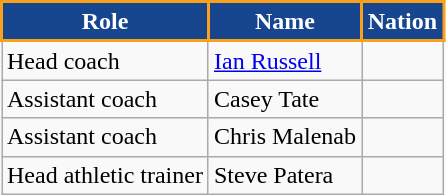<table class="wikitable sortable">
<tr>
<th style="background:#17468E; color:white; border:2px solid #F9A11B;;" scope="col">Role</th>
<th style="background:#17468E; color:white; border:2px solid #F9A11B;;" scope="col">Name</th>
<th style="background:#17468E; color:white; border:2px solid #F9A11B;;" scope="col">Nation</th>
</tr>
<tr>
<td>Head coach</td>
<td><a href='#'>Ian Russell</a></td>
<td></td>
</tr>
<tr>
<td>Assistant coach</td>
<td>Casey Tate</td>
<td></td>
</tr>
<tr>
<td>Assistant coach</td>
<td>Chris Malenab</td>
<td></td>
</tr>
<tr>
<td>Head athletic trainer</td>
<td>Steve Patera</td>
<td></td>
</tr>
</table>
